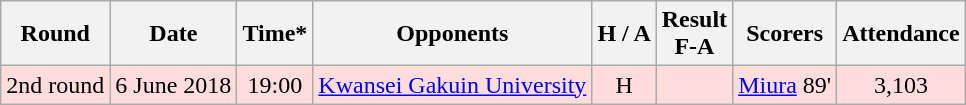<table class="wikitable" style="text-align:center">
<tr>
<th>Round</th>
<th>Date</th>
<th>Time*</th>
<th>Opponents</th>
<th>H / A</th>
<th>Result<br>F-A</th>
<th>Scorers</th>
<th>Attendance</th>
</tr>
<tr bgcolor="#ffdddd">
<td>2nd round</td>
<td>6 June 2018</td>
<td>19:00</td>
<td><a href='#'>Kwansei Gakuin University</a></td>
<td>H</td>
<td></td>
<td><a href='#'>Miura</a> 89'</td>
<td>3,103</td>
</tr>
</table>
